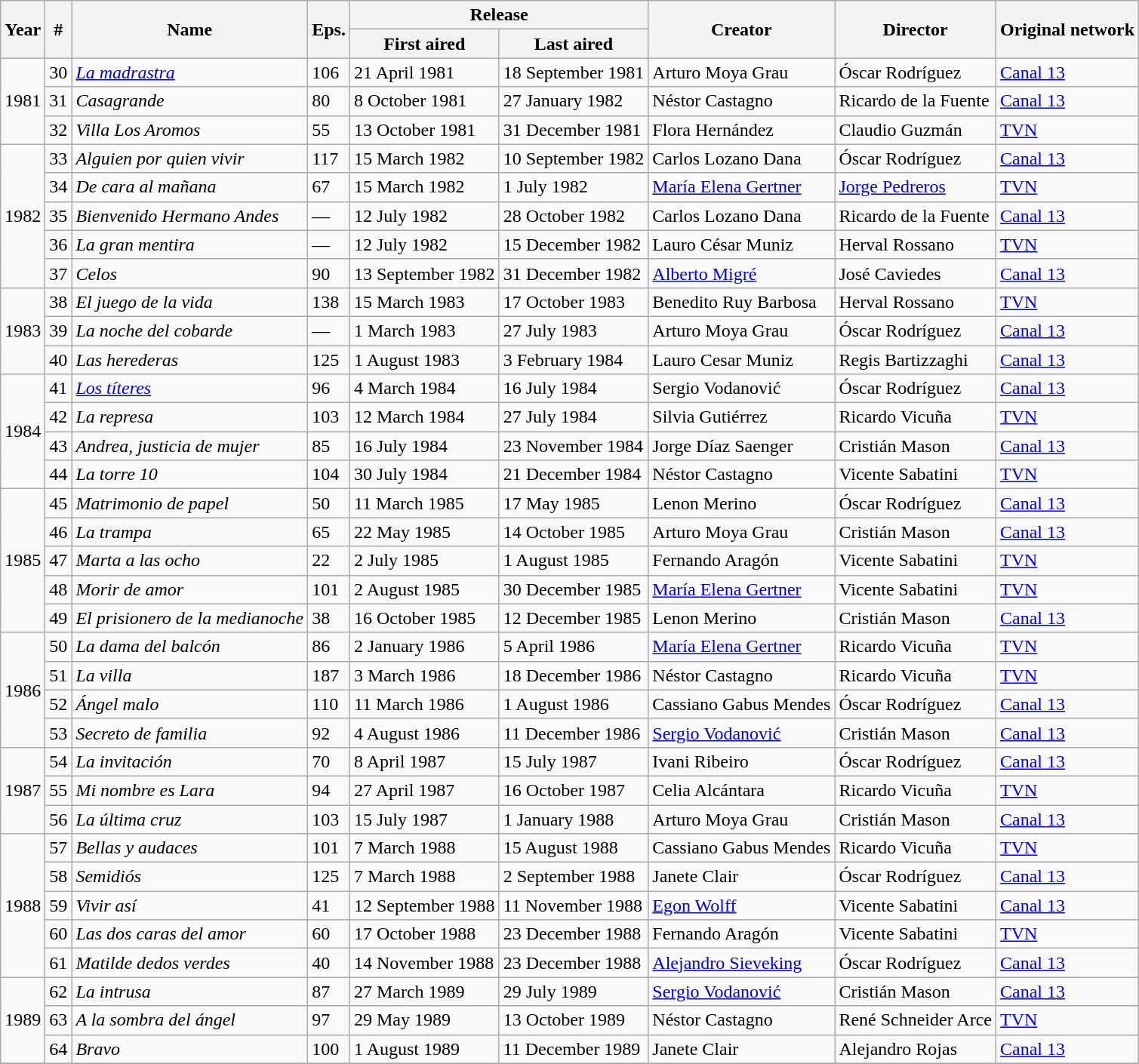<table class="wikitable">
<tr>
<th rowspan="2">Year</th>
<th rowspan="2">#</th>
<th rowspan="2">Name</th>
<th rowspan="2">Eps.</th>
<th colspan="2">Release</th>
<th rowspan="2">Creator</th>
<th rowspan="2">Director</th>
<th rowspan="2">Original network</th>
</tr>
<tr>
<th>First aired</th>
<th>Last aired</th>
</tr>
<tr>
<td rowspan="3">1981</td>
<td>30</td>
<td><em><a href='#'>La madrastra</a></em></td>
<td>106</td>
<td>21 April 1981</td>
<td>18 September 1981</td>
<td>Arturo Moya Grau</td>
<td>Óscar Rodríguez</td>
<td><a href='#'>Canal 13</a></td>
</tr>
<tr>
<td>31</td>
<td><em>Casagrande</em></td>
<td>80</td>
<td>8 October 1981</td>
<td>27 January 1982</td>
<td>Néstor Castagno</td>
<td>Ricardo de la Fuente</td>
<td><a href='#'>Canal 13</a></td>
</tr>
<tr>
<td>32</td>
<td><em>Villa Los Aromos</em></td>
<td>55</td>
<td>13 October 1981</td>
<td>31 December 1981</td>
<td>Flora Hernández</td>
<td>Claudio Guzmán</td>
<td><a href='#'>TVN</a></td>
</tr>
<tr>
<td rowspan="5">1982</td>
<td>33</td>
<td><em>Alguien por quien vivir</em></td>
<td>117</td>
<td>15 March 1982</td>
<td>10 September 1982</td>
<td>Carlos Lozano Dana</td>
<td>Óscar Rodríguez</td>
<td><a href='#'>Canal 13</a></td>
</tr>
<tr>
<td>34</td>
<td><em>De cara al mañana</em></td>
<td>67</td>
<td>15 March 1982</td>
<td>1 July 1982</td>
<td><a href='#'>María Elena Gertner</a></td>
<td><a href='#'>Jorge Pedreros</a></td>
<td><a href='#'>TVN</a></td>
</tr>
<tr>
<td>35</td>
<td><em>Bienvenido Hermano Andes</em></td>
<td>—</td>
<td>12 July 1982</td>
<td>28 October 1982</td>
<td>Carlos Lozano Dana</td>
<td>Ricardo de la Fuente</td>
<td><a href='#'>Canal 13</a></td>
</tr>
<tr>
<td>36</td>
<td><em>La gran mentira</em></td>
<td>—</td>
<td>12 July 1982</td>
<td>15 December 1982</td>
<td>Lauro César Muniz</td>
<td>Herval Rossano</td>
<td><a href='#'>TVN</a></td>
</tr>
<tr>
<td>37</td>
<td><em>Celos</em></td>
<td>90</td>
<td>13 September 1982</td>
<td>31 December 1982</td>
<td><a href='#'>Alberto Migré</a></td>
<td>José Caviedes</td>
<td><a href='#'>Canal 13</a></td>
</tr>
<tr>
<td rowspan="3">1983</td>
<td>38</td>
<td><em>El juego de la vida</em></td>
<td>138</td>
<td>15 March 1983</td>
<td>17 October 1983</td>
<td>Benedito Ruy Barbosa</td>
<td>Herval Rossano</td>
<td><a href='#'>TVN</a></td>
</tr>
<tr>
<td>39</td>
<td><em>La noche del cobarde</em></td>
<td>—</td>
<td>1 March 1983</td>
<td>27 July 1983</td>
<td>Arturo Moya Grau</td>
<td>Óscar Rodríguez</td>
<td><a href='#'>Canal 13</a></td>
</tr>
<tr>
<td>40</td>
<td><em>Las herederas</em></td>
<td>125</td>
<td>1 August 1983</td>
<td>3 February 1984</td>
<td>Lauro Cesar Muniz</td>
<td>Regis Bartizzaghi</td>
<td><a href='#'>Canal 13</a></td>
</tr>
<tr>
<td rowspan="4">1984</td>
<td>41</td>
<td><em><a href='#'>Los títeres</a></em></td>
<td>96</td>
<td>4 March 1984</td>
<td>16 July 1984</td>
<td>Sergio Vodanović</td>
<td>Óscar Rodríguez</td>
<td><a href='#'>Canal 13</a></td>
</tr>
<tr>
<td>42</td>
<td><em>La represa</em></td>
<td>103</td>
<td>12 March 1984</td>
<td>27 July 1984</td>
<td>Silvia Gutiérrez</td>
<td>Ricardo Vicuña</td>
<td><a href='#'>TVN</a></td>
</tr>
<tr>
<td>43</td>
<td><em>Andrea, justicia de mujer</em></td>
<td>85</td>
<td>16 July 1984</td>
<td>23 November 1984</td>
<td>Jorge Díaz Saenger</td>
<td>Cristián Mason</td>
<td><a href='#'>Canal 13</a></td>
</tr>
<tr>
<td>44</td>
<td><em>La torre 10</em></td>
<td>104</td>
<td>30 July 1984</td>
<td>21 December 1984</td>
<td>Néstor Castagno</td>
<td>Vicente Sabatini</td>
<td><a href='#'>TVN</a></td>
</tr>
<tr>
<td rowspan="5">1985</td>
<td>45</td>
<td><em>Matrimonio de papel</em></td>
<td>50</td>
<td>11 March 1985</td>
<td>17 May 1985</td>
<td>Lenon Merino</td>
<td>Óscar Rodríguez</td>
<td><a href='#'>Canal 13</a></td>
</tr>
<tr>
<td>46</td>
<td><em>La trampa</em></td>
<td>65</td>
<td>22 May 1985</td>
<td>14 October 1985</td>
<td>Arturo Moya Grau</td>
<td>Cristián Mason</td>
<td><a href='#'>Canal 13</a></td>
</tr>
<tr>
<td>47</td>
<td><em>Marta a las ocho</em></td>
<td>22</td>
<td>2 July 1985</td>
<td>1 August 1985</td>
<td>Fernando Aragón</td>
<td>Vicente Sabatini</td>
<td><a href='#'>TVN</a></td>
</tr>
<tr>
<td>48</td>
<td><em>Morir de amor</em></td>
<td>101</td>
<td>2 August 1985</td>
<td>30 December 1985</td>
<td><a href='#'>María Elena Gertner</a></td>
<td>Vicente Sabatini</td>
<td><a href='#'>TVN</a></td>
</tr>
<tr>
<td>49</td>
<td><em>El prisionero de la medianoche</em></td>
<td>38</td>
<td>16 October 1985</td>
<td>12 December 1985</td>
<td>Lenon Merino</td>
<td>Cristián Mason</td>
<td><a href='#'>Canal 13</a></td>
</tr>
<tr>
<td rowspan="4">1986</td>
<td>50</td>
<td><em>La dama del balcón</em></td>
<td>86</td>
<td>2 January 1986</td>
<td>5 April 1986</td>
<td><a href='#'>María Elena Gertner</a></td>
<td>Ricardo Vicuña</td>
<td><a href='#'>TVN</a></td>
</tr>
<tr>
<td>51</td>
<td><em>La villa</em></td>
<td>187</td>
<td>3 March 1986</td>
<td>18 December 1986</td>
<td>Néstor Castagno</td>
<td>Ricardo Vicuña</td>
<td><a href='#'>TVN</a></td>
</tr>
<tr>
<td>52</td>
<td><em>Ángel malo</em></td>
<td>110</td>
<td>11 March 1986</td>
<td>1 August 1986</td>
<td>Cassiano Gabus Mendes</td>
<td>Óscar Rodríguez</td>
<td><a href='#'>Canal 13</a></td>
</tr>
<tr>
<td>53</td>
<td><em>Secreto de familia</em></td>
<td>92</td>
<td>4 August 1986</td>
<td>11 December 1986</td>
<td><a href='#'>Sergio Vodanović</a></td>
<td>Cristián Mason</td>
<td><a href='#'>Canal 13</a></td>
</tr>
<tr>
<td rowspan="3">1987</td>
<td>54</td>
<td><em>La invitación</em></td>
<td>70</td>
<td>8 April 1987</td>
<td>15 July 1987</td>
<td>Ivani Ribeiro</td>
<td>Óscar Rodríguez</td>
<td><a href='#'>Canal 13</a></td>
</tr>
<tr>
<td>55</td>
<td><em>Mi nombre es Lara</em></td>
<td>94</td>
<td>27 April 1987</td>
<td>16 October 1987</td>
<td>Celia Alcántara</td>
<td>Ricardo Vicuña</td>
<td><a href='#'>TVN</a></td>
</tr>
<tr>
<td>56</td>
<td><em>La última cruz</em></td>
<td>103</td>
<td>15 July 1987</td>
<td>1 January 1988</td>
<td>Arturo Moya Grau</td>
<td>Cristián Mason</td>
<td><a href='#'>Canal 13</a></td>
</tr>
<tr>
<td rowspan="5">1988</td>
<td>57</td>
<td><em>Bellas y audaces</em></td>
<td>101</td>
<td>7 March 1988</td>
<td>15 August 1988</td>
<td>Cassiano Gabus Mendes</td>
<td>Ricardo Vicuña</td>
<td><a href='#'>TVN</a></td>
</tr>
<tr>
<td>58</td>
<td><em>Semidiós</em></td>
<td>125</td>
<td>7 March 1988</td>
<td>2 September 1988</td>
<td>Janete Clair</td>
<td>Óscar Rodríguez</td>
<td><a href='#'>Canal 13</a></td>
</tr>
<tr>
<td>59</td>
<td><em>Vivir así</em></td>
<td>41</td>
<td>12 September 1988</td>
<td>11 November 1988</td>
<td><a href='#'>Egon Wolff</a></td>
<td>Vicente Sabatini</td>
<td><a href='#'>Canal 13</a></td>
</tr>
<tr>
<td>60</td>
<td><em>Las dos caras del amor</em></td>
<td>60</td>
<td>17 October 1988</td>
<td>23 December 1988</td>
<td>Fernando Aragón</td>
<td>Vicente Sabatini</td>
<td><a href='#'>TVN</a></td>
</tr>
<tr>
<td>61</td>
<td><em>Matilde dedos verdes</em></td>
<td>40</td>
<td>14 November 1988</td>
<td>23 December 1988</td>
<td><a href='#'>Alejandro Sieveking</a></td>
<td>Óscar Rodríguez</td>
<td><a href='#'>Canal 13</a></td>
</tr>
<tr>
<td rowspan="3">1989</td>
<td>62</td>
<td><em>La intrusa</em></td>
<td>87</td>
<td>27 March 1989</td>
<td>29 July 1989</td>
<td><a href='#'>Sergio Vodanović</a></td>
<td>Cristián Mason</td>
<td><a href='#'>Canal 13</a></td>
</tr>
<tr>
<td>63</td>
<td><em>A la sombra del ángel</em></td>
<td>97</td>
<td>29 May 1989</td>
<td>13 October 1989</td>
<td>Néstor Castagno</td>
<td>René Schneider Arce</td>
<td><a href='#'>TVN</a></td>
</tr>
<tr>
<td>64</td>
<td><em>Bravo</em></td>
<td>100</td>
<td>1 August 1989</td>
<td>11 December 1989</td>
<td>Janete Clair</td>
<td>Alejandro Rojas</td>
<td><a href='#'>Canal 13</a></td>
</tr>
<tr>
</tr>
</table>
